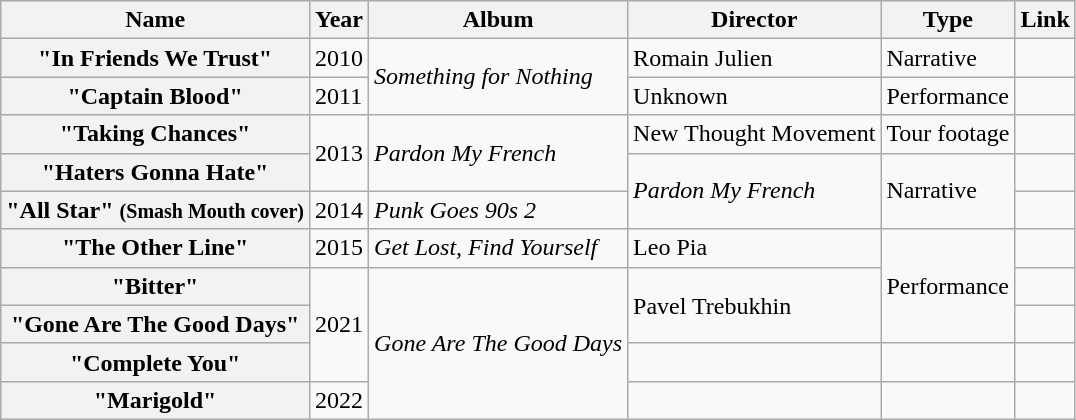<table class="wikitable plainrowheaders">
<tr>
<th>Name</th>
<th>Year</th>
<th>Album</th>
<th>Director</th>
<th>Type</th>
<th>Link</th>
</tr>
<tr>
<th scope="row">"In Friends We Trust"</th>
<td>2010</td>
<td rowspan=2><em>Something for Nothing</em></td>
<td>Romain Julien</td>
<td>Narrative</td>
<td></td>
</tr>
<tr>
<th scope="row">"Captain Blood"</th>
<td>2011</td>
<td>Unknown</td>
<td>Performance</td>
<td></td>
</tr>
<tr>
<th scope="row">"Taking Chances"</th>
<td rowspan=2>2013</td>
<td rowspan=2><em>Pardon My French</em></td>
<td>New Thought Movement</td>
<td>Tour footage</td>
<td></td>
</tr>
<tr>
<th scope="row">"Haters Gonna Hate"</th>
<td rowspan=2><em>Pardon My French</em></td>
<td rowspan=2>Narrative</td>
<td></td>
</tr>
<tr>
<th scope="row">"All Star" <small>(Smash Mouth cover)</small></th>
<td>2014</td>
<td><em>Punk Goes 90s 2</em></td>
<td></td>
</tr>
<tr>
<th scope="row">"The Other Line"</th>
<td>2015</td>
<td><em>Get Lost, Find Yourself</em></td>
<td>Leo Pia</td>
<td rowspan=3>Performance</td>
<td></td>
</tr>
<tr>
<th scope="row">"Bitter"</th>
<td rowspan=3>2021</td>
<td rowspan=4><em>Gone Are The Good Days</em></td>
<td rowspan=2>Pavel Trebukhin</td>
<td></td>
</tr>
<tr>
<th scope="row">"Gone Are The Good Days"</th>
<td></td>
</tr>
<tr>
<th scope="row">"Complete You"</th>
<td></td>
<td></td>
<td></td>
</tr>
<tr>
<th scope="row">"Marigold"</th>
<td>2022</td>
<td></td>
<td></td>
<td></td>
</tr>
</table>
